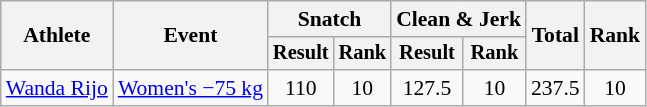<table class="wikitable" style="font-size:90%">
<tr>
<th rowspan="2">Athlete</th>
<th rowspan="2">Event</th>
<th colspan="2">Snatch</th>
<th colspan="2">Clean & Jerk</th>
<th rowspan="2">Total</th>
<th rowspan="2">Rank</th>
</tr>
<tr style="font-size:95%">
<th>Result</th>
<th>Rank</th>
<th>Result</th>
<th>Rank</th>
</tr>
<tr align=center>
<td align=left><a href='#'>Wanda Rijo</a></td>
<td align=left><a href='#'>Women's −75 kg</a></td>
<td>110</td>
<td>10</td>
<td>127.5</td>
<td>10</td>
<td>237.5</td>
<td>10</td>
</tr>
</table>
